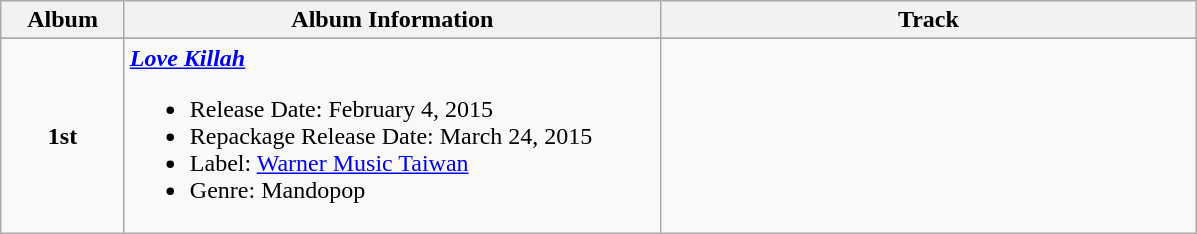<table class="wikitable">
<tr>
<th color:black" align="center" width="75px">Album</th>
<th color:black" align="center" width="350px">Album Information</th>
<th color:black" align="center" width="350px">Track</th>
</tr>
<tr>
</tr>
<tr>
<td align="center"><strong>1st</strong></td>
<td align="left"><strong><em><a href='#'>Love Killah</a></em></strong><br><ul><li>Release Date: February 4, 2015</li><li>Repackage Release Date: March 24, 2015</li><li>Label: <a href='#'>Warner Music Taiwan</a></li><li>Genre: Mandopop</li></ul></td>
<td align="left"><br></td>
</tr>
</table>
